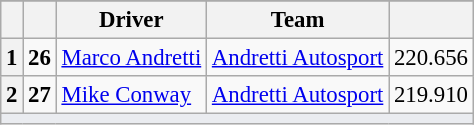<table class="wikitable" style="font-size:95%;">
<tr>
</tr>
<tr>
<th></th>
<th></th>
<th>Driver</th>
<th>Team</th>
<th></th>
</tr>
<tr>
<th>1</th>
<td style="text-align:center"><strong>26</strong></td>
<td> <a href='#'>Marco Andretti</a></td>
<td><a href='#'>Andretti Autosport</a></td>
<td align=center>220.656</td>
</tr>
<tr>
<th>2</th>
<td style="text-align:center"><strong>27</strong></td>
<td> <a href='#'>Mike Conway</a></td>
<td><a href='#'>Andretti Autosport</a></td>
<td align=center>219.910</td>
</tr>
<tr>
<td style="background-color:#EAECF0;text-align:center" colspan=9><strong></strong></td>
</tr>
</table>
